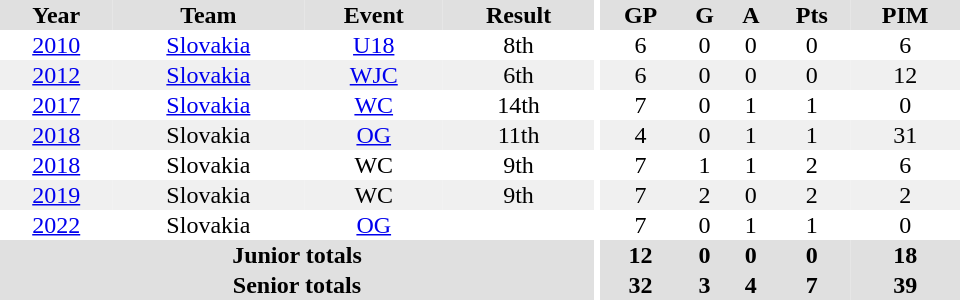<table border="0" cellpadding="1" cellspacing="0" ID="Table3" style="text-align:center; width:40em">
<tr ALIGN="center" bgcolor="#e0e0e0">
<th>Year</th>
<th>Team</th>
<th>Event</th>
<th>Result</th>
<th rowspan="99" bgcolor="#ffffff"></th>
<th>GP</th>
<th>G</th>
<th>A</th>
<th>Pts</th>
<th>PIM</th>
</tr>
<tr>
<td><a href='#'>2010</a></td>
<td><a href='#'>Slovakia</a></td>
<td><a href='#'>U18</a></td>
<td>8th</td>
<td>6</td>
<td>0</td>
<td>0</td>
<td>0</td>
<td>6</td>
</tr>
<tr bgcolor="#f0f0f0">
<td><a href='#'>2012</a></td>
<td><a href='#'>Slovakia</a></td>
<td><a href='#'>WJC</a></td>
<td>6th</td>
<td>6</td>
<td>0</td>
<td>0</td>
<td>0</td>
<td>12</td>
</tr>
<tr>
<td><a href='#'>2017</a></td>
<td><a href='#'>Slovakia</a></td>
<td><a href='#'>WC</a></td>
<td>14th</td>
<td>7</td>
<td>0</td>
<td>1</td>
<td>1</td>
<td>0</td>
</tr>
<tr bgcolor="#f0f0f0">
<td><a href='#'>2018</a></td>
<td>Slovakia</td>
<td><a href='#'>OG</a></td>
<td>11th</td>
<td>4</td>
<td>0</td>
<td>1</td>
<td>1</td>
<td>31</td>
</tr>
<tr>
<td><a href='#'>2018</a></td>
<td>Slovakia</td>
<td>WC</td>
<td>9th</td>
<td>7</td>
<td>1</td>
<td>1</td>
<td>2</td>
<td>6</td>
</tr>
<tr bgcolor="#f0f0f0">
<td><a href='#'>2019</a></td>
<td>Slovakia</td>
<td>WC</td>
<td>9th</td>
<td>7</td>
<td>2</td>
<td>0</td>
<td>2</td>
<td>2</td>
</tr>
<tr>
<td><a href='#'>2022</a></td>
<td>Slovakia</td>
<td><a href='#'>OG</a></td>
<td></td>
<td>7</td>
<td>0</td>
<td>1</td>
<td>1</td>
<td>0</td>
</tr>
<tr bgcolor="#e0e0e0">
<th colspan="4">Junior totals</th>
<th>12</th>
<th>0</th>
<th>0</th>
<th>0</th>
<th>18</th>
</tr>
<tr bgcolor="#e0e0e0">
<th colspan="4">Senior totals</th>
<th>32</th>
<th>3</th>
<th>4</th>
<th>7</th>
<th>39</th>
</tr>
</table>
